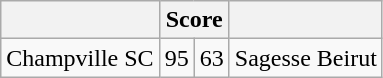<table class="wikitable">
<tr>
<th></th>
<th colspan="2">Score</th>
<th></th>
</tr>
<tr>
<td>Champville SC</td>
<td>95</td>
<td>63</td>
<td>Sagesse Beirut</td>
</tr>
</table>
